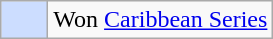<table class="wikitable">
<tr>
<td bgcolor="#ccddff">      </td>
<td>Won <a href='#'>Caribbean Series</a></td>
</tr>
</table>
